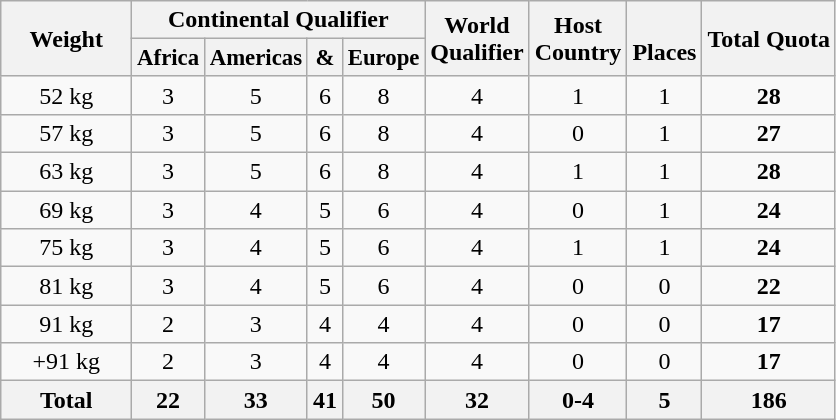<table class="wikitable" style="text-align:center;">
<tr>
<th width=80 rowspan=2>Weight</th>
<th colspan=4>Continental Qualifier</th>
<th rowspan=2>World<br>Qualifier</th>
<th rowspan=2>Host<br>Country</th>
<th rowspan=2><br>Places</th>
<th rowspan=2>Total Quota</th>
</tr>
<tr style="font-size:95%">
<th>Africa</th>
<th>Americas</th>
<th> & </th>
<th>Europe</th>
</tr>
<tr>
<td>52 kg</td>
<td>3</td>
<td>5</td>
<td>6</td>
<td>8</td>
<td>4</td>
<td>1</td>
<td>1</td>
<td><strong>28</strong></td>
</tr>
<tr>
<td>57 kg</td>
<td>3</td>
<td>5</td>
<td>6</td>
<td>8</td>
<td>4</td>
<td>0</td>
<td>1</td>
<td><strong>27</strong></td>
</tr>
<tr>
<td>63 kg</td>
<td>3</td>
<td>5</td>
<td>6</td>
<td>8</td>
<td>4</td>
<td>1</td>
<td>1</td>
<td><strong>28</strong></td>
</tr>
<tr>
<td>69 kg</td>
<td>3</td>
<td>4</td>
<td>5</td>
<td>6</td>
<td>4</td>
<td>0</td>
<td>1</td>
<td><strong>24</strong></td>
</tr>
<tr>
<td>75 kg</td>
<td>3</td>
<td>4</td>
<td>5</td>
<td>6</td>
<td>4</td>
<td>1</td>
<td>1</td>
<td><strong>24</strong></td>
</tr>
<tr>
<td>81 kg</td>
<td>3</td>
<td>4</td>
<td>5</td>
<td>6</td>
<td>4</td>
<td>0</td>
<td>0</td>
<td><strong>22</strong></td>
</tr>
<tr>
<td>91 kg</td>
<td>2</td>
<td>3</td>
<td>4</td>
<td>4</td>
<td>4</td>
<td>0</td>
<td>0</td>
<td><strong>17</strong></td>
</tr>
<tr>
<td>+91 kg</td>
<td>2</td>
<td>3</td>
<td>4</td>
<td>4</td>
<td>4</td>
<td>0</td>
<td>0</td>
<td><strong>17</strong></td>
</tr>
<tr>
<th>Total</th>
<th>22</th>
<th>33</th>
<th>41</th>
<th>50</th>
<th>32</th>
<th>0-4</th>
<th>5</th>
<th>186</th>
</tr>
</table>
